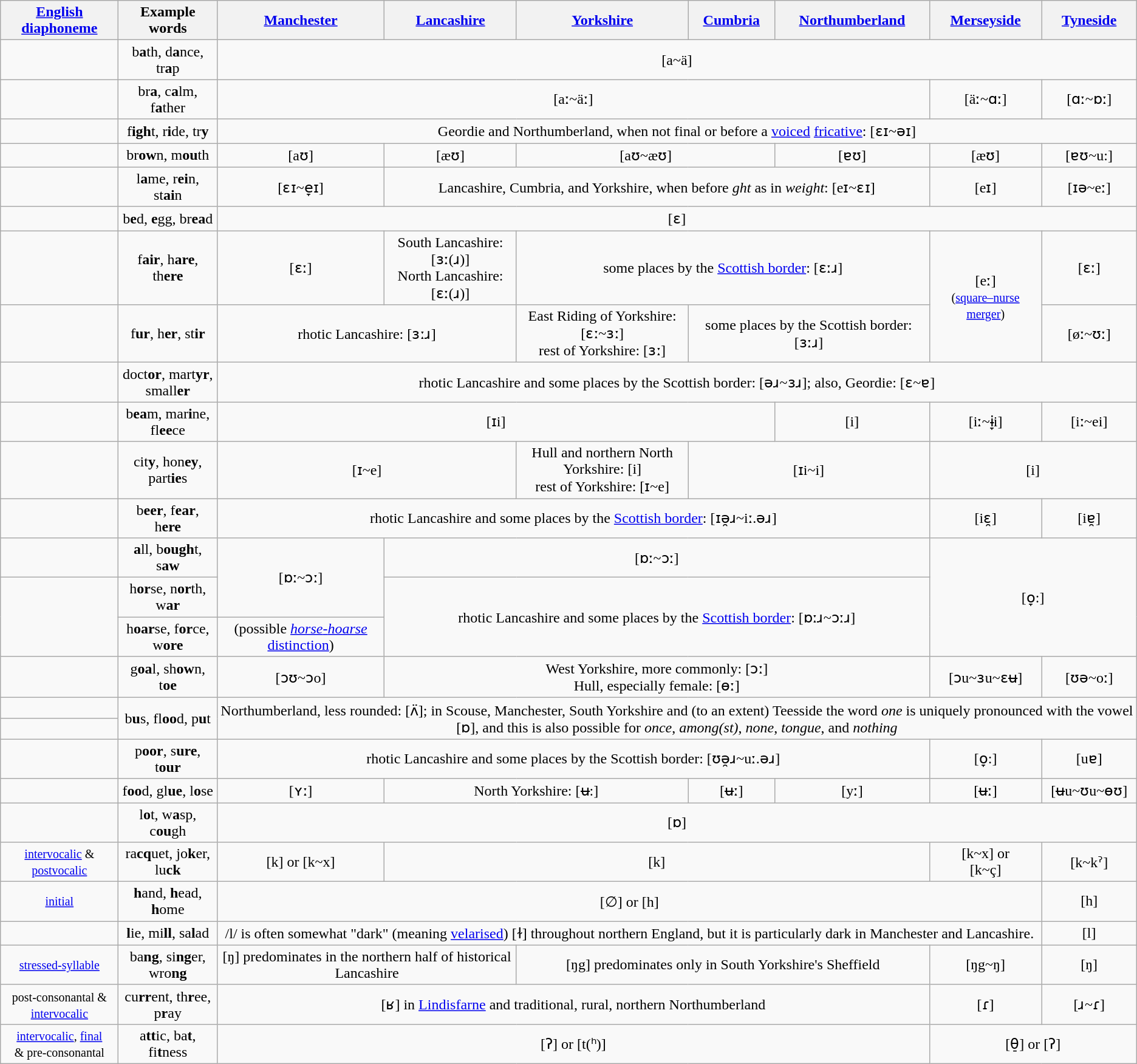<table class="wikitable" style="text-align:center">
<tr>
<th><a href='#'>English <br>diaphoneme</a></th>
<th>Example words</th>
<th><a href='#'>Manchester</a> <br></th>
<th><a href='#'>Lancashire</a></th>
<th><a href='#'>Yorkshire</a></th>
<th><a href='#'>Cumbria</a></th>
<th><a href='#'>Northumberland</a> <br></th>
<th><a href='#'>Merseyside</a> <br></th>
<th><a href='#'>Tyneside</a> <br></th>
</tr>
<tr>
<td></td>
<td>b<strong>a</strong>th, d<strong>a</strong>nce, tr<strong>a</strong>p</td>
<td colspan="7">[a~ä] </td>
</tr>
<tr>
<td></td>
<td>br<strong>a</strong>, c<strong>a</strong>lm, f<strong>a</strong>ther</td>
<td colspan="5">[aː~äː] </td>
<td>[äː~ɑː]</td>
<td>[ɑː~ɒː] </td>
</tr>
<tr>
<td></td>
<td>f<strong>igh</strong>t, r<strong>i</strong>de, tr<strong>y</strong></td>
<td colspan="7">Geordie and Northumberland, when not final or before a <a href='#'>voiced</a> <a href='#'>fricative</a>: [ɛɪ~əɪ] </td>
</tr>
<tr>
<td></td>
<td>br<strong>ow</strong>n, m<strong>ou</strong>th</td>
<td>[aʊ]</td>
<td>[æʊ]</td>
<td colspan="2">[aʊ~æʊ]</td>
<td>[ɐʊ]</td>
<td>[æʊ]</td>
<td>[ɐʊ~u:] </td>
</tr>
<tr>
<td></td>
<td>l<strong>a</strong>me, r<strong>ei</strong>n, st<strong>ai</strong>n</td>
<td colspan="1">[ɛɪ~e̞ɪ] </td>
<td colspan="4">Lancashire, Cumbria, and Yorkshire, when before <em>ght</em> as in <em>weight</em>: [eɪ~ɛɪ] <br></td>
<td>[eɪ] </td>
<td>[ɪə~eː]</td>
</tr>
<tr>
<td></td>
<td>b<strong>e</strong>d, <strong>e</strong>gg, br<strong>ea</strong>d</td>
<td colspan="7">[ɛ]</td>
</tr>
<tr>
<td></td>
<td>f<strong>air</strong>, h<strong>are</strong>, th<strong>ere</strong></td>
<td>[ɛː]</td>
<td>South Lancashire: [ɜː(ɹ)]<br>North Lancashire: [ɛː(ɹ)] </td>
<td colspan="3">some places by the <a href='#'>Scottish border</a>: [ɛːɹ]</td>
<td rowspan="2">[eː] <br><small>(<a href='#'>square–nurse merger</a>)</small></td>
<td>[ɛː]</td>
</tr>
<tr>
<td></td>
<td>f<strong>ur</strong>, h<strong>er</strong>, st<strong>ir</strong></td>
<td colspan="2">rhotic Lancashire: [ɜːɹ]</td>
<td>East Riding of Yorkshire: [ɛː~ɜː]<br>rest of Yorkshire: [ɜː]</td>
<td colspan="2">some places by the Scottish border: [ɜːɹ]</td>
<td>[øː~ʊː] </td>
</tr>
<tr>
<td></td>
<td>doct<strong>or</strong>, mart<strong>yr</strong>, small<strong>er</strong></td>
<td colspan="7">rhotic Lancashire and some places by the Scottish border: [əɹ~ɜɹ]; also, Geordie: [ɛ~ɐ]</td>
</tr>
<tr>
<td></td>
<td>b<strong>ea</strong>m, mar<strong>i</strong>ne, fl<strong>ee</strong>ce</td>
<td colspan="4">[ɪi]</td>
<td>[i] </td>
<td>[iː~ɨ̞i]</td>
<td>[iː~ei]</td>
</tr>
<tr>
<td></td>
<td>cit<strong>y</strong>, hon<strong>ey</strong>, part<strong>ie</strong>s</td>
<td colspan="2">[ɪ~e] </td>
<td>Hull and northern North Yorkshire: [i]<br>rest of Yorkshire: [ɪ~e]</td>
<td colspan="2">[ɪi~i]</td>
<td colspan="2">[i]</td>
</tr>
<tr>
<td></td>
<td>b<strong>eer</strong>, f<strong>ear</strong>, h<strong>ere</strong></td>
<td colspan="5">rhotic Lancashire and some places by the <a href='#'>Scottish border</a>: [ɪə̯ɹ~iː.əɹ]</td>
<td>[iɛ̯]</td>
<td>[iɐ̯]</td>
</tr>
<tr>
<td></td>
<td><strong>a</strong>ll, b<strong>ough</strong>t, s<strong>aw</strong></td>
<td rowspan="2">[ɒː~ɔː]</td>
<td colspan="4">[ɒː~ɔː]</td>
<td rowspan="3" colspan="2">[o̞:] </td>
</tr>
<tr>
<td rowspan="2"></td>
<td>h<strong>or</strong>se, n<strong>or</strong>th, w<strong>ar</strong></td>
<td rowspan="2" colspan="4">rhotic Lancashire and some places by the <a href='#'>Scottish border</a>: [ɒːɹ~ɔːɹ]</td>
</tr>
<tr>
<td>h<strong>oar</strong>se, f<strong>or</strong>ce, w<strong>ore</strong></td>
<td>(possible <a href='#'><em>horse</em>-<em>hoarse</em> distinction</a>)</td>
</tr>
<tr>
<td></td>
<td>g<strong>oa</strong>l, sh<strong>ow</strong>n, t<strong>oe</strong></td>
<td colspan="1">[ɔʊ~ɔo]</td>
<td colspan="4">West Yorkshire, more commonly: [ɔː]<br>Hull, especially female: [ɵː]</td>
<td>[ɔu~ɜu~ɛʉ]</td>
<td>[ʊə~oː]</td>
</tr>
<tr>
<td></td>
<td rowspan="2">b<strong>u</strong>s, fl<strong>oo</strong>d, p<strong>u</strong>t</td>
<td colspan="7" rowspan="2">Northumberland, less rounded: [ʌ̈]; in Scouse, Manchester, South Yorkshire and (to an extent) Teesside the word <em>one</em> is uniquely pronounced with the vowel [ɒ], and this is also possible for <em>once</em>, <em>among(st)</em>, <em>none</em>, <em>tongue</em>, and <em>nothing</em></td>
</tr>
<tr>
<td></td>
</tr>
<tr>
<td></td>
<td>p<strong>oor</strong>, s<strong>ure</strong>, t<strong>our</strong></td>
<td colspan="5">rhotic Lancashire and some places by the Scottish border: [ʊə̯ɹ~uː.əɹ]</td>
<td>[o̞:]</td>
<td>[uɐ]</td>
</tr>
<tr>
<td></td>
<td>f<strong>oo</strong>d, gl<strong>ue</strong>, l<strong>o</strong>se</td>
<td>[ʏː] </td>
<td colspan="2">North Yorkshire: [ʉ:]</td>
<td>[ʉː] </td>
<td>[yː]</td>
<td>[ʉː] </td>
<td>[ʉu~ʊu~ɵʊ]</td>
</tr>
<tr>
<td></td>
<td>l<strong>o</strong>t, w<strong>a</strong>sp, c<strong>ou</strong>gh</td>
<td colspan="7">[ɒ]</td>
</tr>
<tr>
<td><small><a href='#'>intervocalic</a> & <a href='#'>postvocalic</a></small> </td>
<td>ra<strong>cq</strong>uet, jo<strong>k</strong>er, lu<strong>ck</strong></td>
<td>[k] or [k~x]</td>
<td colspan="4">[k] </td>
<td>[k~x]  or <br>[k~ç] </td>
<td>[k~kˀ]</td>
</tr>
<tr>
<td><small><a href='#'>initial</a></small> </td>
<td><strong>h</strong>and, <strong>h</strong>ead, <strong>h</strong>ome</td>
<td colspan="6">[∅] or [h]</td>
<td>[h]</td>
</tr>
<tr>
<td></td>
<td><strong>l</strong>ie, mi<strong>ll</strong>, sa<strong>l</strong>ad</td>
<td colspan="6">/l/ is often somewhat "dark" (meaning <a href='#'>velarised</a>) [ɫ]  throughout northern England, but it is particularly dark in Manchester and Lancashire.</td>
<td>[l] </td>
</tr>
<tr>
<td><small><a href='#'>stressed-syllable</a></small> </td>
<td>ba<strong>ng</strong>, si<strong>ng</strong>er, wro<strong>ng</strong></td>
<td colspan="2">[ŋ] predominates in the northern half of historical Lancashire</td>
<td colspan="3">[ŋg] predominates only in South Yorkshire's Sheffield</td>
<td>[ŋg~ŋ]</td>
<td>[ŋ]</td>
</tr>
<tr>
<td><small>post-consonantal & <a href='#'>intervocalic</a></small> </td>
<td>cu<strong>rr</strong>ent, th<strong>r</strong>ee, p<strong>r</strong>ay</td>
<td colspan="5">[ʁ] in <a href='#'>Lindisfarne</a> and traditional, rural, northern Northumberland</td>
<td>[ɾ]</td>
<td>[ɹ~ɾ]</td>
</tr>
<tr>
<td><small><a href='#'>intervocalic</a>, <a href='#'>final</a> <br>& pre-consonantal</small> </td>
<td>a<strong>tt</strong>ic, ba<strong>t</strong>, fi<strong>t</strong>ness</td>
<td colspan="5">[ʔ] or [t(ʰ)]</td>
<td colspan="2">[θ̠]  or [ʔ]</td>
</tr>
</table>
